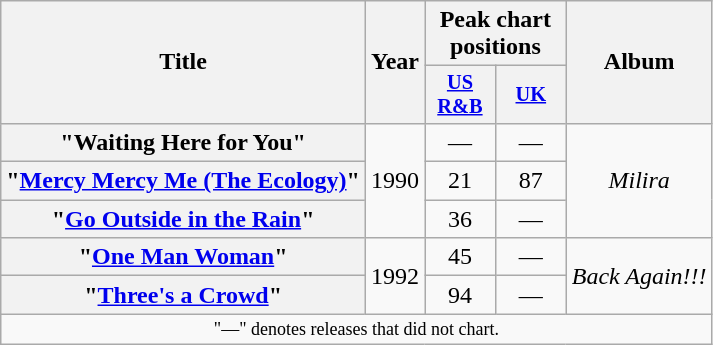<table class="wikitable plainrowheaders" style="text-align:center;" border="1">
<tr>
<th scope="col" rowspan="2">Title</th>
<th scope="col" rowspan="2">Year</th>
<th scope="col" colspan="2">Peak chart positions</th>
<th scope="col" rowspan="2">Album</th>
</tr>
<tr>
<th style="width:3em;font-size:85%"><a href='#'>US<br>R&B</a><br></th>
<th style="width:3em;font-size:85%"><a href='#'>UK</a><br></th>
</tr>
<tr>
<th scope="row">"Waiting Here for You"</th>
<td rowspan="3">1990</td>
<td align=center>―</td>
<td align=center>―</td>
<td rowspan="3"><em>Milira</em></td>
</tr>
<tr>
<th scope="row">"<a href='#'>Mercy Mercy Me (The Ecology)</a>"</th>
<td align=center>21</td>
<td align=center>87</td>
</tr>
<tr>
<th scope="row">"<a href='#'>Go Outside in the Rain</a>"</th>
<td align=center>36</td>
<td align=center>―</td>
</tr>
<tr>
<th scope="row">"<a href='#'>One Man Woman</a>"</th>
<td rowspan="2">1992</td>
<td align=center>45</td>
<td align=center>―</td>
<td rowspan="2"><em>Back Again!!!</em></td>
</tr>
<tr>
<th scope="row">"<a href='#'>Three's a Crowd</a>"</th>
<td align=center>94</td>
<td align=center>―</td>
</tr>
<tr>
<td colspan="6" style="text-align:center; font-size:9pt;">"—" denotes releases that did not chart.</td>
</tr>
</table>
